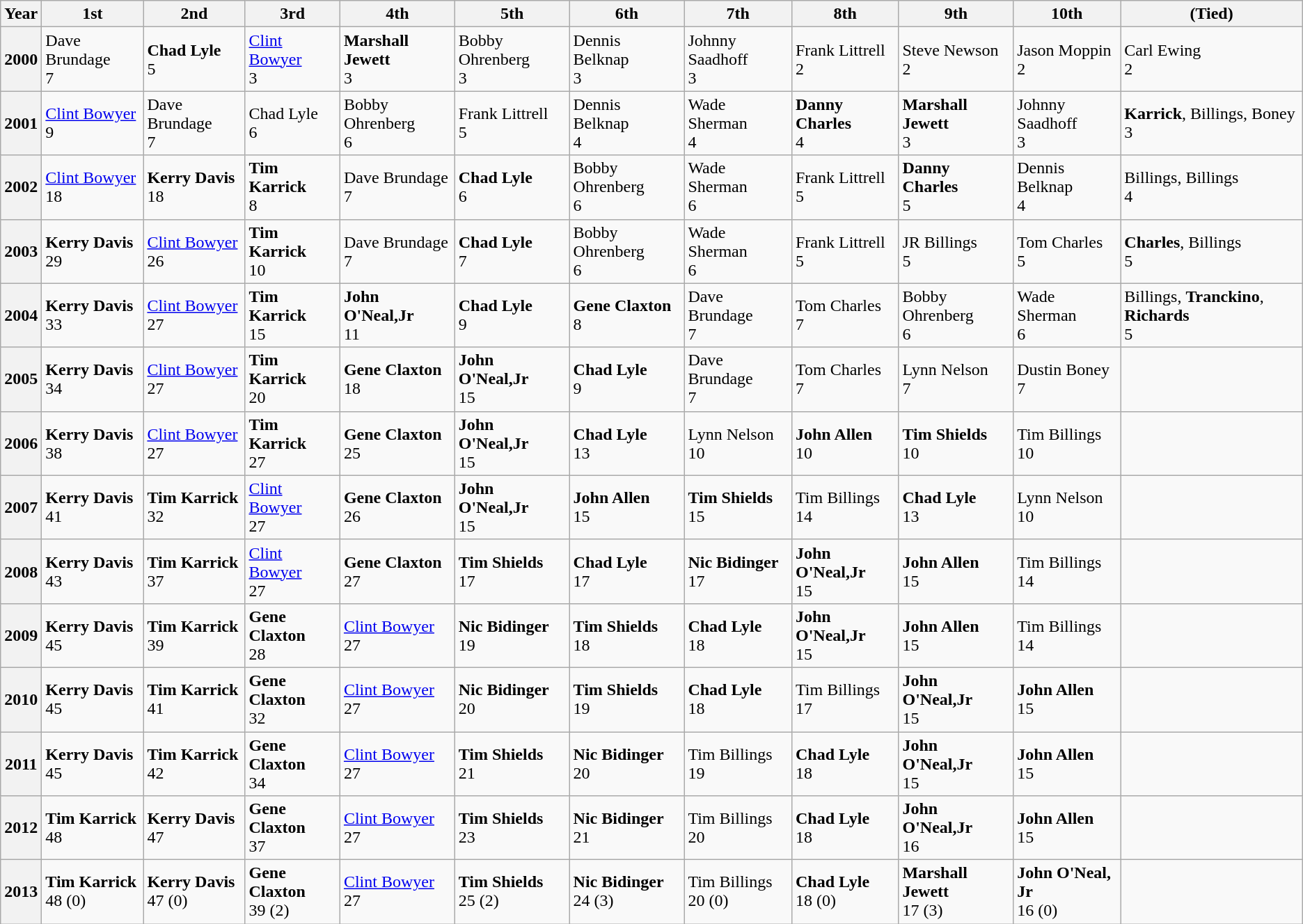<table class="wikitable">
<tr>
<th>Year</th>
<th>1st</th>
<th>2nd</th>
<th>3rd</th>
<th>4th</th>
<th>5th</th>
<th>6th</th>
<th>7th</th>
<th>8th</th>
<th>9th</th>
<th>10th</th>
<th>(Tied)</th>
</tr>
<tr>
<th>2000</th>
<td>Dave Brundage <br> 7</td>
<td><strong>Chad Lyle</strong> <br> 5</td>
<td><a href='#'>Clint Bowyer</a> <br> 3</td>
<td><strong>Marshall Jewett</strong> <br> 3</td>
<td>Bobby Ohrenberg <br> 3</td>
<td>Dennis Belknap <br> 3</td>
<td>Johnny Saadhoff <br> 3</td>
<td>Frank Littrell <br> 2</td>
<td>Steve Newson <br> 2</td>
<td>Jason Moppin <br> 2</td>
<td>Carl Ewing <br> 2</td>
</tr>
<tr>
<th>2001</th>
<td><a href='#'>Clint Bowyer</a> <br> 9</td>
<td>Dave Brundage <br> 7</td>
<td>Chad Lyle <br> 6</td>
<td>Bobby Ohrenberg <br> 6</td>
<td>Frank Littrell <br> 5</td>
<td>Dennis Belknap <br> 4</td>
<td>Wade Sherman <br> 4</td>
<td><strong>Danny Charles</strong> <br> 4</td>
<td><strong>Marshall Jewett</strong> <br> 3</td>
<td>Johnny Saadhoff <br> 3</td>
<td><strong>Karrick</strong>, Billings, Boney <br> 3</td>
</tr>
<tr>
<th>2002</th>
<td><a href='#'>Clint Bowyer</a> <br> 18</td>
<td><strong>Kerry Davis</strong> <br> 18</td>
<td><strong>Tim Karrick</strong> <br> 8</td>
<td>Dave Brundage <br> 7</td>
<td><strong>Chad Lyle</strong> <br> 6</td>
<td>Bobby Ohrenberg <br> 6</td>
<td>Wade Sherman <br> 6</td>
<td>Frank Littrell <br> 5</td>
<td><strong>Danny Charles</strong> <br> 5</td>
<td>Dennis Belknap <br> 4</td>
<td>Billings, Billings <br> 4</td>
</tr>
<tr>
<th>2003</th>
<td><strong>Kerry Davis</strong> <br> 29</td>
<td><a href='#'>Clint Bowyer</a> <br> 26</td>
<td><strong>Tim Karrick</strong> <br> 10</td>
<td>Dave Brundage <br> 7</td>
<td><strong>Chad Lyle</strong> <br> 7</td>
<td>Bobby Ohrenberg <br> 6</td>
<td>Wade Sherman <br> 6</td>
<td>Frank Littrell <br> 5</td>
<td>JR Billings <br> 5</td>
<td>Tom Charles <br> 5</td>
<td><strong>Charles</strong>, Billings <br> 5</td>
</tr>
<tr>
<th>2004</th>
<td><strong>Kerry Davis</strong> <br> 33</td>
<td><a href='#'>Clint Bowyer</a> <br> 27</td>
<td><strong>Tim Karrick</strong> <br> 15</td>
<td><strong>John O'Neal,Jr</strong> <br> 11</td>
<td><strong>Chad Lyle</strong> <br> 9</td>
<td><strong>Gene Claxton</strong> <br> 8</td>
<td>Dave Brundage <br> 7</td>
<td>Tom Charles <br> 7</td>
<td>Bobby Ohrenberg <br> 6</td>
<td>Wade Sherman <br> 6</td>
<td>Billings, <strong>Tranckino</strong>, <strong>Richards</strong> <br> 5</td>
</tr>
<tr>
<th>2005</th>
<td><strong>Kerry Davis</strong> <br> 34</td>
<td><a href='#'>Clint Bowyer</a> <br> 27</td>
<td><strong>Tim Karrick</strong> <br> 20</td>
<td><strong>Gene Claxton</strong> <br> 18</td>
<td><strong>John O'Neal,Jr</strong> <br> 15</td>
<td><strong>Chad Lyle</strong> <br> 9</td>
<td>Dave Brundage <br> 7</td>
<td>Tom Charles <br> 7</td>
<td>Lynn Nelson <br> 7</td>
<td>Dustin Boney <br> 7</td>
<td></td>
</tr>
<tr>
<th>2006</th>
<td><strong>Kerry Davis</strong> <br> 38</td>
<td><a href='#'>Clint Bowyer</a> <br> 27</td>
<td><strong>Tim Karrick</strong> <br> 27</td>
<td><strong>Gene Claxton</strong> <br> 25</td>
<td><strong>John O'Neal,Jr</strong> <br> 15</td>
<td><strong>Chad Lyle</strong> <br> 13</td>
<td>Lynn Nelson <br> 10</td>
<td><strong>John Allen</strong> <br> 10</td>
<td><strong>Tim Shields</strong> <br> 10</td>
<td>Tim Billings <br> 10</td>
<td></td>
</tr>
<tr>
<th>2007</th>
<td><strong>Kerry Davis</strong> <br> 41</td>
<td><strong>Tim Karrick</strong> <br> 32</td>
<td><a href='#'>Clint Bowyer</a> <br> 27</td>
<td><strong>Gene Claxton</strong> <br> 26</td>
<td><strong>John O'Neal,Jr</strong> <br> 15</td>
<td><strong>John Allen</strong> <br> 15</td>
<td><strong>Tim Shields</strong> <br> 15</td>
<td>Tim Billings <br> 14</td>
<td><strong>Chad Lyle</strong> <br> 13</td>
<td>Lynn Nelson <br> 10</td>
<td></td>
</tr>
<tr>
<th>2008</th>
<td><strong>Kerry Davis</strong> <br> 43</td>
<td><strong>Tim Karrick</strong> <br> 37</td>
<td><a href='#'>Clint Bowyer</a> <br> 27</td>
<td><strong>Gene Claxton</strong> <br> 27</td>
<td><strong>Tim Shields</strong> <br> 17</td>
<td><strong>Chad Lyle</strong> <br> 17</td>
<td><strong>Nic Bidinger</strong> <br> 17</td>
<td><strong>John O'Neal,Jr</strong> <br> 15</td>
<td><strong>John Allen</strong> <br> 15</td>
<td>Tim Billings <br> 14</td>
<td></td>
</tr>
<tr>
<th>2009</th>
<td><strong>Kerry Davis</strong> <br> 45</td>
<td><strong>Tim Karrick</strong> <br> 39</td>
<td><strong>Gene Claxton</strong> <br> 28</td>
<td><a href='#'>Clint Bowyer</a> <br> 27</td>
<td><strong>Nic Bidinger</strong> <br> 19</td>
<td><strong>Tim Shields</strong> <br> 18</td>
<td><strong>Chad Lyle</strong> <br> 18</td>
<td><strong>John O'Neal,Jr</strong> <br> 15</td>
<td><strong>John Allen</strong> <br> 15</td>
<td>Tim Billings <br> 14</td>
<td></td>
</tr>
<tr>
<th>2010</th>
<td><strong>Kerry Davis</strong> <br> 45</td>
<td><strong>Tim Karrick</strong> <br> 41</td>
<td><strong>Gene Claxton</strong> <br> 32</td>
<td><a href='#'>Clint Bowyer</a> <br> 27</td>
<td><strong>Nic Bidinger</strong> <br> 20</td>
<td><strong>Tim Shields</strong> <br> 19</td>
<td><strong>Chad Lyle</strong> <br> 18</td>
<td>Tim Billings <br> 17</td>
<td><strong>John O'Neal,Jr</strong> <br> 15</td>
<td><strong>John Allen</strong> <br> 15</td>
<td></td>
</tr>
<tr>
<th>2011</th>
<td><strong>Kerry Davis</strong> <br> 45</td>
<td><strong>Tim Karrick</strong> <br> 42</td>
<td><strong>Gene Claxton</strong> <br> 34</td>
<td><a href='#'>Clint Bowyer</a> <br> 27</td>
<td><strong>Tim Shields</strong> <br> 21</td>
<td><strong>Nic Bidinger</strong> <br> 20</td>
<td>Tim Billings <br> 19</td>
<td><strong>Chad Lyle</strong> <br> 18</td>
<td><strong>John O'Neal,Jr</strong> <br> 15</td>
<td><strong>John Allen</strong> <br> 15</td>
<td></td>
</tr>
<tr>
<th>2012</th>
<td><strong>Tim Karrick</strong> <br> 48</td>
<td><strong>Kerry Davis</strong> <br> 47</td>
<td><strong>Gene Claxton</strong> <br> 37</td>
<td><a href='#'>Clint Bowyer</a> <br> 27</td>
<td><strong>Tim Shields</strong> <br> 23</td>
<td><strong>Nic Bidinger</strong> <br> 21</td>
<td>Tim Billings <br> 20</td>
<td><strong>Chad Lyle</strong> <br> 18</td>
<td><strong>John O'Neal,Jr</strong> <br> 16</td>
<td><strong>John Allen</strong> <br> 15</td>
<td></td>
</tr>
<tr>
<th>2013</th>
<td><strong>Tim Karrick</strong> <br> 48 (0)</td>
<td><strong>Kerry Davis</strong> <br> 47 (0)</td>
<td><strong>Gene Claxton</strong> <br> 39 (2)</td>
<td><a href='#'>Clint Bowyer</a> <br> 27</td>
<td><strong>Tim Shields</strong> <br> 25 (2)</td>
<td><strong>Nic Bidinger</strong> <br> 24 (3)</td>
<td>Tim Billings <br> 20 (0)</td>
<td><strong>Chad Lyle</strong> <br> 18 (0)</td>
<td><strong>Marshall Jewett</strong> <br> 17 (3)</td>
<td><strong>John O'Neal, Jr</strong> <br> 16 (0)</td>
<td></td>
</tr>
</table>
